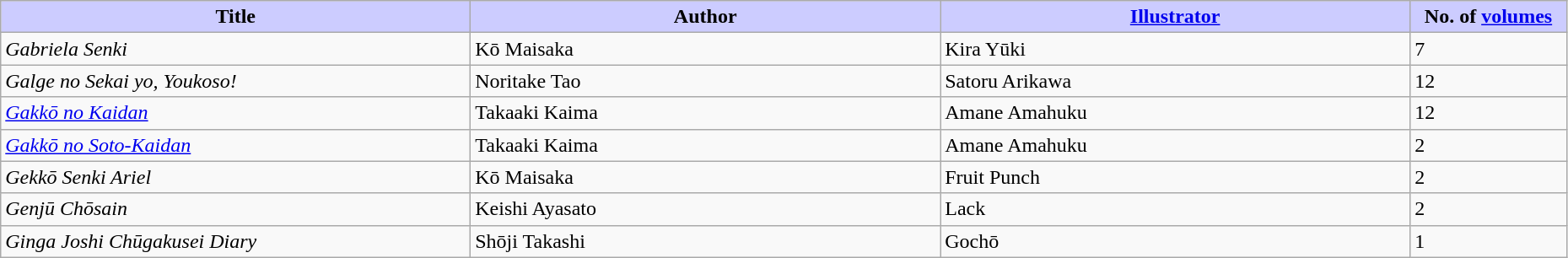<table class="wikitable" style="width: 98%;">
<tr>
<th width=30% style="background:#ccf;">Title</th>
<th width=30% style="background:#ccf;">Author</th>
<th width=30% style="background:#ccf;"><a href='#'>Illustrator</a></th>
<th width=10% style="background:#ccf;">No. of <a href='#'>volumes</a></th>
</tr>
<tr>
<td><em>Gabriela Senki</em></td>
<td>Kō Maisaka</td>
<td>Kira Yūki</td>
<td>7</td>
</tr>
<tr>
<td><em>Galge no Sekai yo, Youkoso!</em></td>
<td>Noritake Tao</td>
<td>Satoru Arikawa</td>
<td>12</td>
</tr>
<tr>
<td><em><a href='#'>Gakkō no Kaidan</a></em></td>
<td>Takaaki Kaima</td>
<td>Amane Amahuku</td>
<td>12</td>
</tr>
<tr>
<td><em><a href='#'>Gakkō no Soto-Kaidan</a></em></td>
<td>Takaaki Kaima</td>
<td>Amane Amahuku</td>
<td>2</td>
</tr>
<tr>
<td><em>Gekkō Senki Ariel</em></td>
<td>Kō Maisaka</td>
<td>Fruit Punch</td>
<td>2</td>
</tr>
<tr>
<td><em>Genjū Chōsain</em></td>
<td>Keishi Ayasato</td>
<td>Lack</td>
<td>2</td>
</tr>
<tr>
<td><em>Ginga Joshi Chūgakusei Diary</em></td>
<td>Shōji Takashi</td>
<td>Gochō</td>
<td>1</td>
</tr>
</table>
